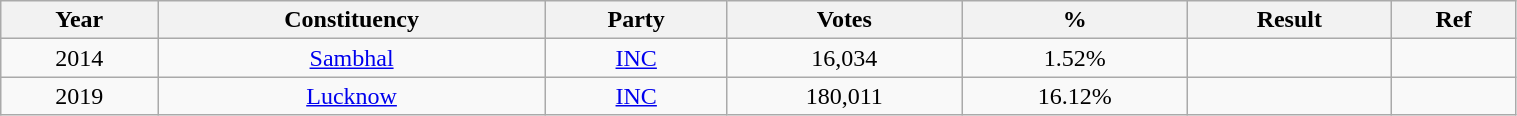<table class="wikitable" style="text-align:center; width:80%">
<tr>
<th>Year</th>
<th>Constituency</th>
<th>Party</th>
<th>Votes</th>
<th>%</th>
<th>Result</th>
<th>Ref</th>
</tr>
<tr>
<td>2014</td>
<td><a href='#'>Sambhal</a></td>
<td><a href='#'>INC</a></td>
<td>16,034</td>
<td>1.52%</td>
<td></td>
<td></td>
</tr>
<tr>
<td>2019</td>
<td><a href='#'>Lucknow</a></td>
<td><a href='#'>INC</a></td>
<td>180,011</td>
<td>16.12%</td>
<td></td>
<td><br></td>
</tr>
</table>
